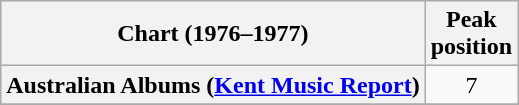<table class="wikitable sortable plainrowheaders" style="text-align:center">
<tr>
<th scope="col">Chart (1976–1977)</th>
<th scope="col">Peak<br>position</th>
</tr>
<tr>
<th scope="row">Australian Albums (<a href='#'>Kent Music Report</a>)</th>
<td>7</td>
</tr>
<tr>
</tr>
<tr>
</tr>
<tr>
</tr>
<tr>
</tr>
<tr>
</tr>
<tr>
</tr>
<tr>
</tr>
<tr>
</tr>
</table>
